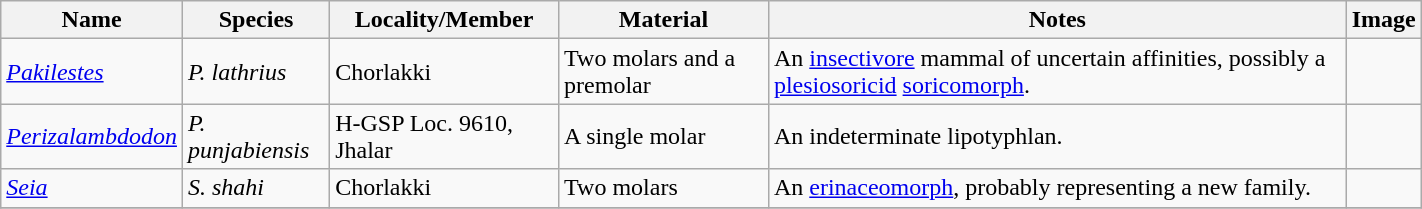<table class="wikitable" align="center" width="75%">
<tr>
<th>Name</th>
<th>Species</th>
<th>Locality/Member</th>
<th>Material</th>
<th>Notes</th>
<th>Image</th>
</tr>
<tr>
<td><em><a href='#'>Pakilestes</a></em></td>
<td><em>P. lathrius</em></td>
<td>Chorlakki</td>
<td>Two molars and a premolar</td>
<td>An <a href='#'>insectivore</a> mammal of uncertain affinities, possibly a <a href='#'>plesiosoricid</a> <a href='#'>soricomorph</a>.</td>
<td></td>
</tr>
<tr>
<td><em><a href='#'>Perizalambdodon</a></em></td>
<td><em>P. punjabiensis</em></td>
<td>H-GSP Loc. 9610, Jhalar</td>
<td>A single molar</td>
<td>An indeterminate lipotyphlan.</td>
<td></td>
</tr>
<tr>
<td><em><a href='#'>Seia</a></em></td>
<td><em>S. shahi</em></td>
<td>Chorlakki</td>
<td>Two molars</td>
<td>An <a href='#'>erinaceomorph</a>, probably representing a new family.</td>
<td></td>
</tr>
<tr>
</tr>
</table>
